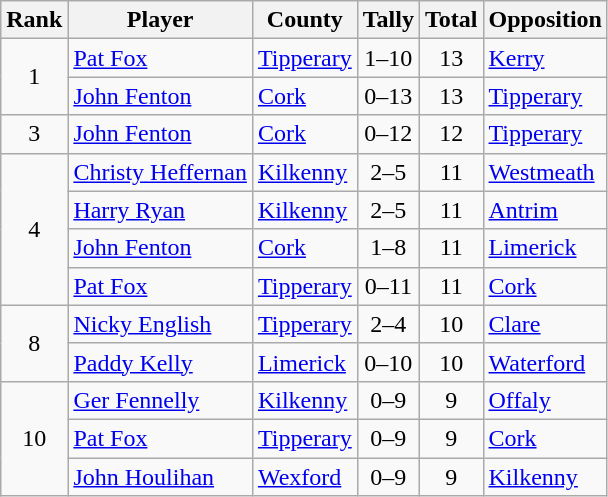<table class="wikitable">
<tr>
<th>Rank</th>
<th>Player</th>
<th>County</th>
<th>Tally</th>
<th>Total</th>
<th>Opposition</th>
</tr>
<tr>
<td rowspan=2 align=center>1</td>
<td><a href='#'>Pat Fox</a></td>
<td><a href='#'>Tipperary</a></td>
<td align=center>1–10</td>
<td align=center>13</td>
<td><a href='#'>Kerry</a></td>
</tr>
<tr>
<td><a href='#'>John Fenton</a></td>
<td><a href='#'>Cork</a></td>
<td align=center>0–13</td>
<td align=center>13</td>
<td><a href='#'>Tipperary</a></td>
</tr>
<tr>
<td rowspan=1 align=center>3</td>
<td><a href='#'>John Fenton</a></td>
<td><a href='#'>Cork</a></td>
<td align=center>0–12</td>
<td align=center>12</td>
<td><a href='#'>Tipperary</a></td>
</tr>
<tr>
<td rowspan=4 align=center>4</td>
<td><a href='#'>Christy Heffernan</a></td>
<td><a href='#'>Kilkenny</a></td>
<td align=center>2–5</td>
<td align=center>11</td>
<td><a href='#'>Westmeath</a></td>
</tr>
<tr>
<td><a href='#'>Harry Ryan</a></td>
<td><a href='#'>Kilkenny</a></td>
<td align=center>2–5</td>
<td align=center>11</td>
<td><a href='#'>Antrim</a></td>
</tr>
<tr>
<td><a href='#'>John Fenton</a></td>
<td><a href='#'>Cork</a></td>
<td align=center>1–8</td>
<td align=center>11</td>
<td><a href='#'>Limerick</a></td>
</tr>
<tr>
<td><a href='#'>Pat Fox</a></td>
<td><a href='#'>Tipperary</a></td>
<td align=center>0–11</td>
<td align=center>11</td>
<td><a href='#'>Cork</a></td>
</tr>
<tr>
<td rowspan=2 align=center>8</td>
<td><a href='#'>Nicky English</a></td>
<td><a href='#'>Tipperary</a></td>
<td align=center>2–4</td>
<td align=center>10</td>
<td><a href='#'>Clare</a></td>
</tr>
<tr>
<td><a href='#'>Paddy Kelly</a></td>
<td><a href='#'>Limerick</a></td>
<td align=center>0–10</td>
<td align=center>10</td>
<td><a href='#'>Waterford</a></td>
</tr>
<tr>
<td rowspan=3 align=center>10</td>
<td><a href='#'>Ger Fennelly</a></td>
<td><a href='#'>Kilkenny</a></td>
<td align=center>0–9</td>
<td align=center>9</td>
<td><a href='#'>Offaly</a></td>
</tr>
<tr>
<td><a href='#'>Pat Fox</a></td>
<td><a href='#'>Tipperary</a></td>
<td align=center>0–9</td>
<td align=center>9</td>
<td><a href='#'>Cork</a></td>
</tr>
<tr>
<td><a href='#'>John Houlihan</a></td>
<td><a href='#'>Wexford</a></td>
<td align=center>0–9</td>
<td align=center>9</td>
<td><a href='#'>Kilkenny</a></td>
</tr>
</table>
